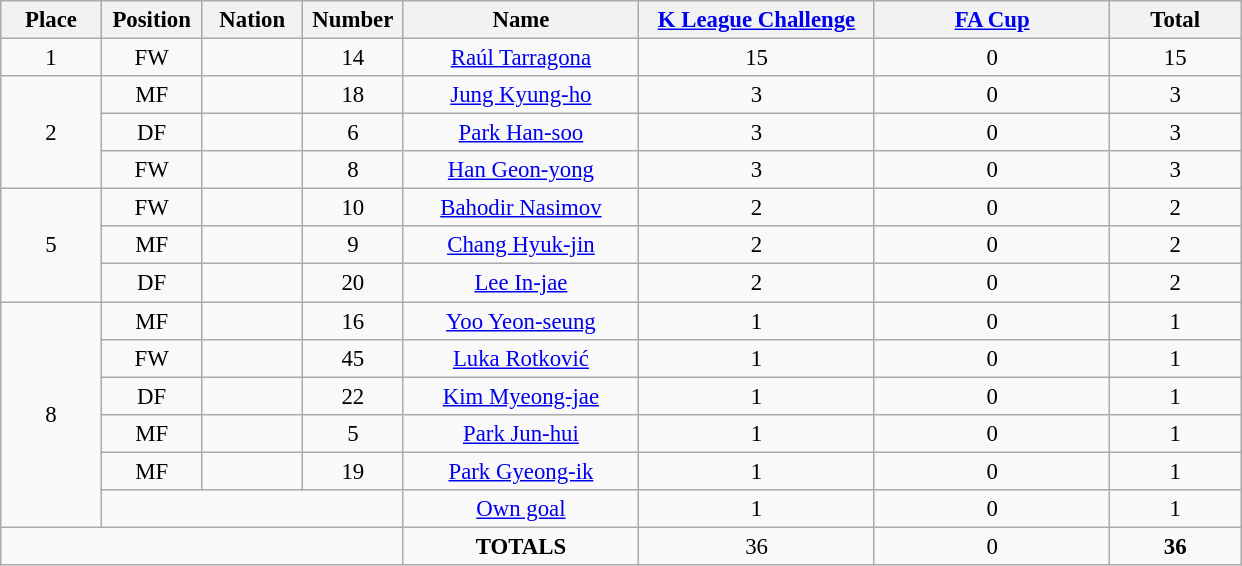<table class="wikitable" style="font-size: 95%; text-align: center;">
<tr>
<th width=60>Place</th>
<th width=60>Position</th>
<th width=60>Nation</th>
<th width=60>Number</th>
<th width=150>Name</th>
<th width=150><a href='#'>K League Challenge</a></th>
<th width=150><a href='#'>FA Cup</a></th>
<th width=80><strong>Total</strong></th>
</tr>
<tr>
<td>1</td>
<td>FW</td>
<td></td>
<td>14</td>
<td><a href='#'>Raúl Tarragona</a></td>
<td>15</td>
<td>0</td>
<td>15</td>
</tr>
<tr>
<td rowspan="3">2</td>
<td>MF</td>
<td></td>
<td>18</td>
<td><a href='#'>Jung Kyung-ho</a></td>
<td>3</td>
<td>0</td>
<td>3</td>
</tr>
<tr>
<td>DF</td>
<td></td>
<td>6</td>
<td><a href='#'>Park Han-soo</a></td>
<td>3</td>
<td>0</td>
<td>3</td>
</tr>
<tr>
<td>FW</td>
<td></td>
<td>8</td>
<td><a href='#'>Han Geon-yong</a></td>
<td>3</td>
<td>0</td>
<td>3</td>
</tr>
<tr>
<td rowspan="3">5</td>
<td>FW</td>
<td></td>
<td>10</td>
<td><a href='#'>Bahodir Nasimov</a></td>
<td>2</td>
<td>0</td>
<td>2</td>
</tr>
<tr>
<td>MF</td>
<td></td>
<td>9</td>
<td><a href='#'>Chang Hyuk-jin</a></td>
<td>2</td>
<td>0</td>
<td>2</td>
</tr>
<tr>
<td>DF</td>
<td></td>
<td>20</td>
<td><a href='#'>Lee In-jae</a></td>
<td>2</td>
<td>0</td>
<td>2</td>
</tr>
<tr>
<td rowspan="6">8</td>
<td>MF</td>
<td></td>
<td>16</td>
<td><a href='#'>Yoo Yeon-seung</a></td>
<td>1</td>
<td>0</td>
<td>1</td>
</tr>
<tr>
<td>FW</td>
<td></td>
<td>45</td>
<td><a href='#'>Luka Rotković</a></td>
<td>1</td>
<td>0</td>
<td>1</td>
</tr>
<tr>
<td>DF</td>
<td></td>
<td>22</td>
<td><a href='#'>Kim Myeong-jae</a></td>
<td>1</td>
<td>0</td>
<td>1</td>
</tr>
<tr>
<td>MF</td>
<td></td>
<td>5</td>
<td><a href='#'>Park Jun-hui</a></td>
<td>1</td>
<td>0</td>
<td>1</td>
</tr>
<tr>
<td>MF</td>
<td></td>
<td>19</td>
<td><a href='#'>Park Gyeong-ik</a></td>
<td>1</td>
<td>0</td>
<td>1</td>
</tr>
<tr>
<td colspan="3"></td>
<td><a href='#'>Own goal</a></td>
<td>1</td>
<td>0</td>
<td>1</td>
</tr>
<tr>
<td colspan="4"></td>
<td><strong>TOTALS</strong></td>
<td>36</td>
<td>0</td>
<td><strong>36</strong></td>
</tr>
</table>
